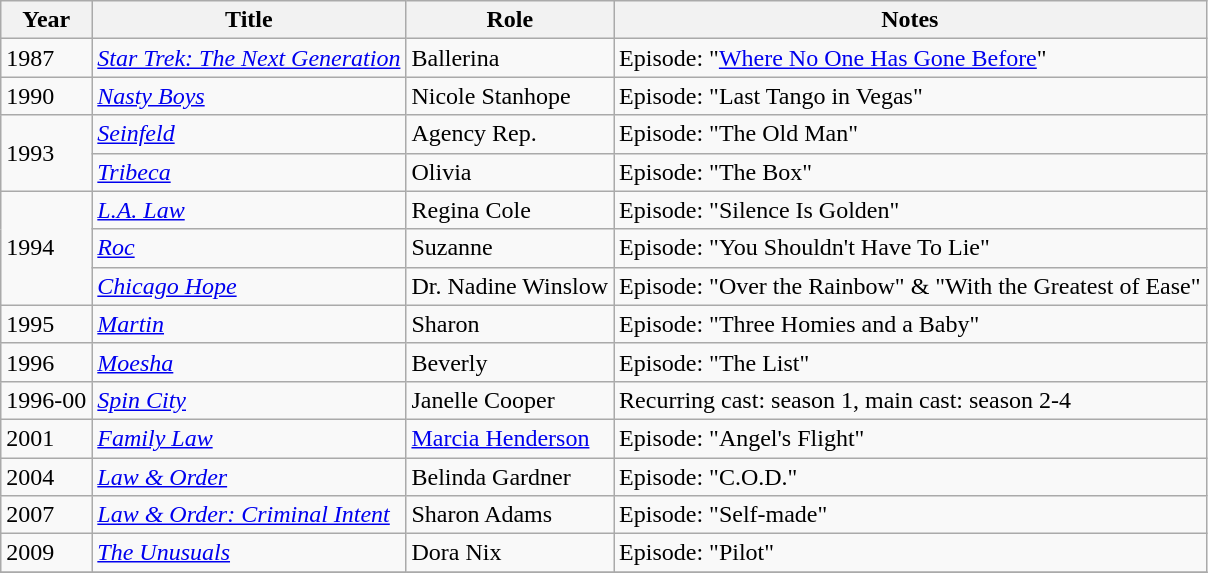<table class="wikitable sortable">
<tr>
<th>Year</th>
<th>Title</th>
<th>Role</th>
<th>Notes</th>
</tr>
<tr>
<td>1987</td>
<td><em><a href='#'>Star Trek: The Next Generation</a></em></td>
<td>Ballerina</td>
<td>Episode: "<a href='#'>Where No One Has Gone Before</a>"</td>
</tr>
<tr>
<td>1990</td>
<td><em><a href='#'>Nasty Boys</a></em></td>
<td>Nicole Stanhope</td>
<td>Episode: "Last Tango in Vegas"</td>
</tr>
<tr>
<td rowspan=2>1993</td>
<td><em><a href='#'>Seinfeld</a></em></td>
<td>Agency Rep.</td>
<td>Episode: "The Old Man"</td>
</tr>
<tr>
<td><em><a href='#'>Tribeca</a></em></td>
<td>Olivia</td>
<td>Episode: "The Box"</td>
</tr>
<tr>
<td rowspan=3>1994</td>
<td><em><a href='#'>L.A. Law</a></em></td>
<td>Regina Cole</td>
<td>Episode: "Silence Is Golden"</td>
</tr>
<tr>
<td><em><a href='#'>Roc</a></em></td>
<td>Suzanne</td>
<td>Episode: "You Shouldn't Have To Lie"</td>
</tr>
<tr>
<td><em><a href='#'>Chicago Hope</a></em></td>
<td>Dr. Nadine Winslow</td>
<td>Episode: "Over the Rainbow" & "With the Greatest of Ease"</td>
</tr>
<tr>
<td>1995</td>
<td><em><a href='#'>Martin</a></em></td>
<td>Sharon</td>
<td>Episode: "Three Homies and a Baby"</td>
</tr>
<tr>
<td>1996</td>
<td><em><a href='#'>Moesha</a></em></td>
<td>Beverly</td>
<td>Episode: "The List"</td>
</tr>
<tr>
<td>1996-00</td>
<td><em><a href='#'>Spin City</a></em></td>
<td>Janelle Cooper</td>
<td>Recurring cast: season 1, main cast: season 2-4</td>
</tr>
<tr>
<td>2001</td>
<td><em><a href='#'>Family Law</a></em></td>
<td><a href='#'>Marcia Henderson</a></td>
<td>Episode: "Angel's Flight"</td>
</tr>
<tr>
<td>2004</td>
<td><em><a href='#'>Law & Order</a></em></td>
<td>Belinda Gardner</td>
<td>Episode: "C.O.D."</td>
</tr>
<tr>
<td>2007</td>
<td><em><a href='#'>Law & Order: Criminal Intent</a></em></td>
<td>Sharon Adams</td>
<td>Episode: "Self-made"</td>
</tr>
<tr>
<td>2009</td>
<td><em><a href='#'>The Unusuals</a></em></td>
<td>Dora Nix</td>
<td>Episode: "Pilot"</td>
</tr>
<tr>
</tr>
</table>
